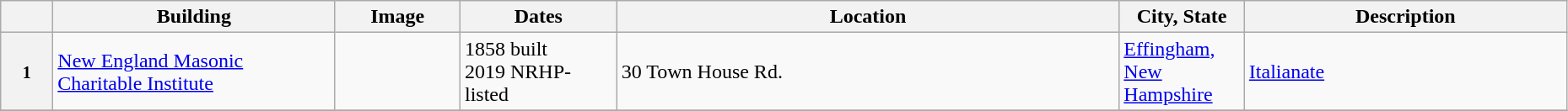<table class="wikitable sortable" style="width:98%">
<tr>
<th></th>
<th width = 18%><strong>Building</strong></th>
<th width = 8% class="unsortable"><strong>Image</strong></th>
<th width = 10%><strong>Dates</strong></th>
<th><strong>Location</strong></th>
<th width = 8%><strong>City, State</strong></th>
<th class="unsortable"><strong>Description</strong></th>
</tr>
<tr ->
<th><small>1</small></th>
<td><a href='#'>New England Masonic Charitable Institute</a></td>
<td></td>
<td>1858 built<br>2019 NRHP-listed</td>
<td>30 Town House Rd.<br><small></small></td>
<td><a href='#'>Effingham, New Hampshire</a></td>
<td><a href='#'>Italianate</a></td>
</tr>
<tr ->
</tr>
</table>
